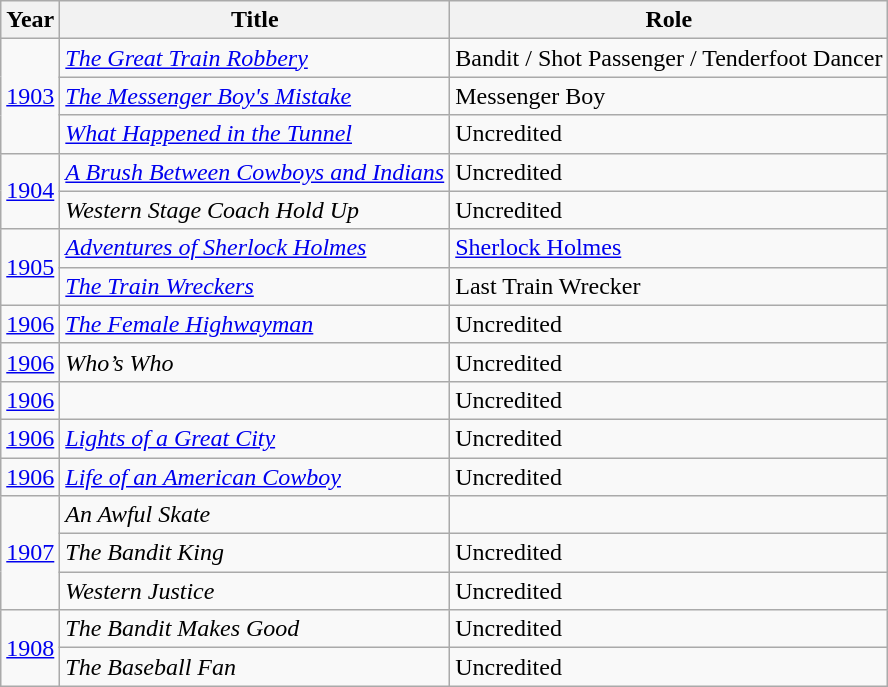<table class="wikitable sortable plainrowheaders">
<tr>
<th scope="col">Year</th>
<th scope="col">Title</th>
<th scope="col">Role</th>
</tr>
<tr>
<td rowspan=3><a href='#'>1903</a></td>
<td><em><a href='#'>The Great Train Robbery</a></em></td>
<td>Bandit / Shot Passenger / Tenderfoot Dancer</td>
</tr>
<tr>
<td><em><a href='#'>The Messenger Boy's Mistake</a></em></td>
<td>Messenger Boy</td>
</tr>
<tr>
<td><em><a href='#'>What Happened in the Tunnel</a></em></td>
<td>Uncredited</td>
</tr>
<tr>
<td rowspan=2><a href='#'>1904</a></td>
<td><em><a href='#'>A Brush Between Cowboys and Indians</a></em></td>
<td>Uncredited</td>
</tr>
<tr>
<td><em>Western Stage Coach Hold Up</em></td>
<td>Uncredited</td>
</tr>
<tr>
<td rowspan=2><a href='#'>1905</a></td>
<td><em><a href='#'>Adventures of Sherlock Holmes</a></em></td>
<td><a href='#'>Sherlock Holmes</a></td>
</tr>
<tr>
<td><em><a href='#'>The Train Wreckers</a></em></td>
<td>Last Train Wrecker</td>
</tr>
<tr>
<td><a href='#'>1906</a></td>
<td><em><a href='#'>The Female Highwayman</a></em></td>
<td>Uncredited<br></td>
</tr>
<tr>
<td><a href='#'>1906</a></td>
<td><em>Who’s Who</em></td>
<td>Uncredited<br></td>
</tr>
<tr>
<td><a href='#'>1906</a></td>
<td><em></em></td>
<td>Uncredited<br></td>
</tr>
<tr>
<td><a href='#'>1906</a></td>
<td><em><a href='#'>Lights of a Great City</a></em></td>
<td>Uncredited<br></td>
</tr>
<tr>
<td><a href='#'>1906</a></td>
<td><em><a href='#'>Life of an American Cowboy</a></em></td>
<td>Uncredited<br></td>
</tr>
<tr>
<td rowspan=3><a href='#'>1907</a></td>
<td><em>An Awful Skate</em></td>
<td></td>
</tr>
<tr>
<td><em>The Bandit King</em></td>
<td>Uncredited<br></td>
</tr>
<tr>
<td><em>Western Justice</em></td>
<td>Uncredited<br></td>
</tr>
<tr>
<td rowspan=2><a href='#'>1908</a></td>
<td><em>The Bandit Makes Good</em></td>
<td>Uncredited<br></td>
</tr>
<tr>
<td><em>The Baseball Fan</em></td>
<td>Uncredited<br></td>
</tr>
</table>
